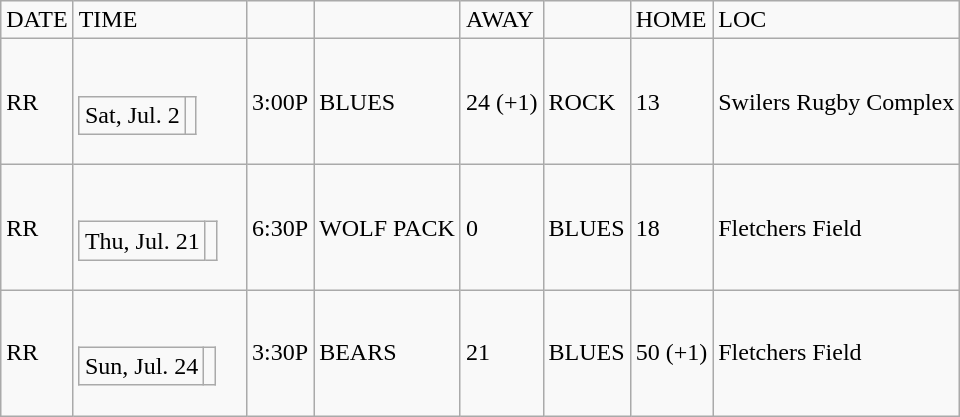<table class="wikitable">
<tr>
<td>DATE</td>
<td>TIME</td>
<td></td>
<td></td>
<td>AWAY</td>
<td></td>
<td>HOME</td>
<td>LOC</td>
</tr>
<tr>
<td>RR</td>
<td><br><table class="wikitable">
<tr>
<td>Sat, Jul. 2</td>
<td></td>
</tr>
</table>
</td>
<td>3:00P</td>
<td>BLUES</td>
<td>24 (+1)</td>
<td>ROCK</td>
<td>13</td>
<td>Swilers Rugby Complex</td>
</tr>
<tr>
<td>RR</td>
<td><br><table class="wikitable">
<tr>
<td>Thu, Jul. 21</td>
<td></td>
</tr>
</table>
</td>
<td>6:30P</td>
<td>WOLF PACK</td>
<td>0</td>
<td>BLUES</td>
<td>18</td>
<td>Fletchers Field</td>
</tr>
<tr>
<td>RR</td>
<td><br><table class="wikitable">
<tr>
<td>Sun, Jul. 24</td>
<td></td>
</tr>
</table>
</td>
<td>3:30P</td>
<td>BEARS</td>
<td>21</td>
<td>BLUES</td>
<td>50 (+1)</td>
<td>Fletchers Field</td>
</tr>
</table>
